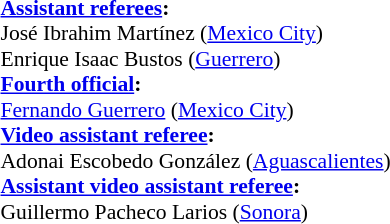<table width=100% style="font-size:90%">
<tr>
<td><br><strong><a href='#'>Assistant referees</a>:</strong>
<br>José Ibrahim Martínez (<a href='#'>Mexico City</a>)
<br>Enrique Isaac Bustos (<a href='#'>Guerrero</a>)
<br><strong><a href='#'>Fourth official</a>:</strong>
<br><a href='#'>Fernando Guerrero</a> (<a href='#'>Mexico City</a>)
<br><strong><a href='#'>Video assistant referee</a>:</strong>
<br>Adonai Escobedo González (<a href='#'>Aguascalientes</a>)
<br><strong><a href='#'>Assistant video assistant referee</a>:</strong>
<br>Guillermo Pacheco Larios (<a href='#'>Sonora</a>)</td>
</tr>
</table>
